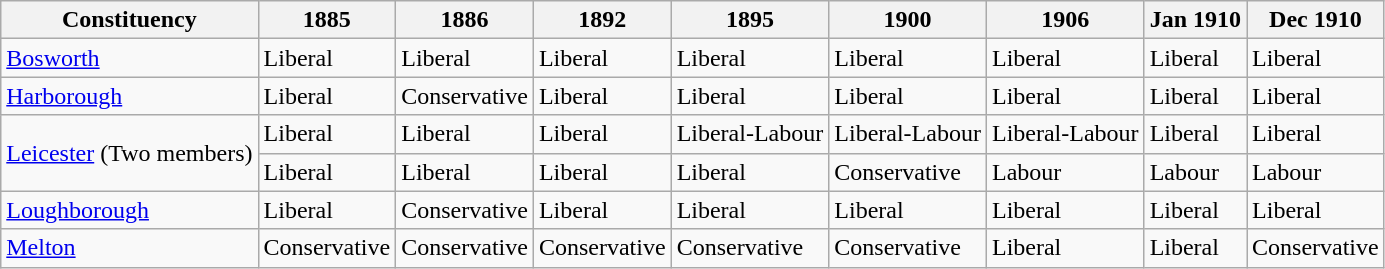<table class="wikitable sortable">
<tr>
<th>Constituency</th>
<th>1885</th>
<th>1886</th>
<th>1892</th>
<th>1895</th>
<th>1900</th>
<th>1906</th>
<th>Jan 1910</th>
<th>Dec 1910</th>
</tr>
<tr>
<td><a href='#'>Bosworth</a></td>
<td bgcolor=>Liberal</td>
<td bgcolor=>Liberal</td>
<td bgcolor=>Liberal</td>
<td bgcolor=>Liberal</td>
<td bgcolor=>Liberal</td>
<td bgcolor=>Liberal</td>
<td bgcolor=>Liberal</td>
<td bgcolor=>Liberal</td>
</tr>
<tr>
<td><a href='#'>Harborough</a></td>
<td bgcolor=>Liberal</td>
<td bgcolor=>Conservative</td>
<td bgcolor=>Liberal</td>
<td bgcolor=>Liberal</td>
<td bgcolor=>Liberal</td>
<td bgcolor=>Liberal</td>
<td bgcolor=>Liberal</td>
<td bgcolor=>Liberal</td>
</tr>
<tr>
<td rowspan="2"><a href='#'>Leicester</a> (Two members)</td>
<td bgcolor=>Liberal</td>
<td bgcolor=>Liberal</td>
<td bgcolor=>Liberal</td>
<td bgcolor=>Liberal-Labour</td>
<td bgcolor=>Liberal-Labour</td>
<td bgcolor=>Liberal-Labour</td>
<td bgcolor=>Liberal</td>
<td bgcolor=>Liberal</td>
</tr>
<tr>
<td bgcolor=>Liberal</td>
<td bgcolor=>Liberal</td>
<td bgcolor=>Liberal</td>
<td bgcolor=>Liberal</td>
<td bgcolor=>Conservative</td>
<td bgcolor=>Labour</td>
<td bgcolor=>Labour</td>
<td bgcolor=>Labour</td>
</tr>
<tr>
<td><a href='#'>Loughborough</a></td>
<td bgcolor=>Liberal</td>
<td bgcolor=>Conservative</td>
<td bgcolor=>Liberal</td>
<td bgcolor=>Liberal</td>
<td bgcolor=>Liberal</td>
<td bgcolor=>Liberal</td>
<td bgcolor=>Liberal</td>
<td bgcolor=>Liberal</td>
</tr>
<tr>
<td><a href='#'>Melton</a></td>
<td bgcolor=>Conservative</td>
<td bgcolor=>Conservative</td>
<td bgcolor=>Conservative</td>
<td bgcolor=>Conservative</td>
<td bgcolor=>Conservative</td>
<td bgcolor=>Liberal</td>
<td bgcolor=>Liberal</td>
<td bgcolor=>Conservative</td>
</tr>
</table>
